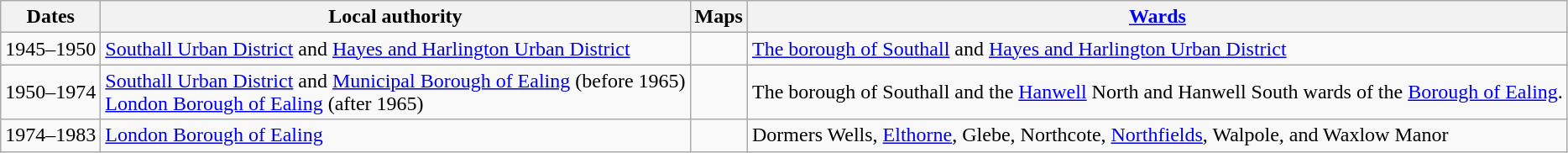<table class=wikitable>
<tr>
<th>Dates</th>
<th>Local authority</th>
<th>Maps</th>
<th><a href='#'>Wards</a></th>
</tr>
<tr>
<td>1945–1950</td>
<td><a href='#'>Southall Urban District</a> and <a href='#'>Hayes and Harlington Urban District</a></td>
<td></td>
<td><a href='#'>The borough of Southall</a> and <a href='#'>Hayes and Harlington Urban District</a></td>
</tr>
<tr>
<td>1950–1974</td>
<td><a href='#'>Southall Urban District</a> and <a href='#'>Municipal Borough of Ealing</a> (before 1965)<br><a href='#'>London Borough of Ealing</a> (after 1965)</td>
<td></td>
<td>The borough of Southall and the <a href='#'>Hanwell</a> North and Hanwell South wards of the <a href='#'>Borough of Ealing</a>.</td>
</tr>
<tr>
<td>1974–1983</td>
<td><a href='#'>London Borough of Ealing</a></td>
<td></td>
<td>Dormers Wells, <a href='#'>Elthorne</a>, Glebe, Northcote, <a href='#'>Northfields</a>, Walpole, and Waxlow Manor</td>
</tr>
</table>
